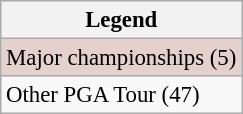<table class="wikitable" style="font-size:95%;">
<tr>
<th>Legend</th>
</tr>
<tr style="background:#e5d1cb;">
<td>Major championships (5)</td>
</tr>
<tr>
<td>Other PGA Tour (47)</td>
</tr>
</table>
